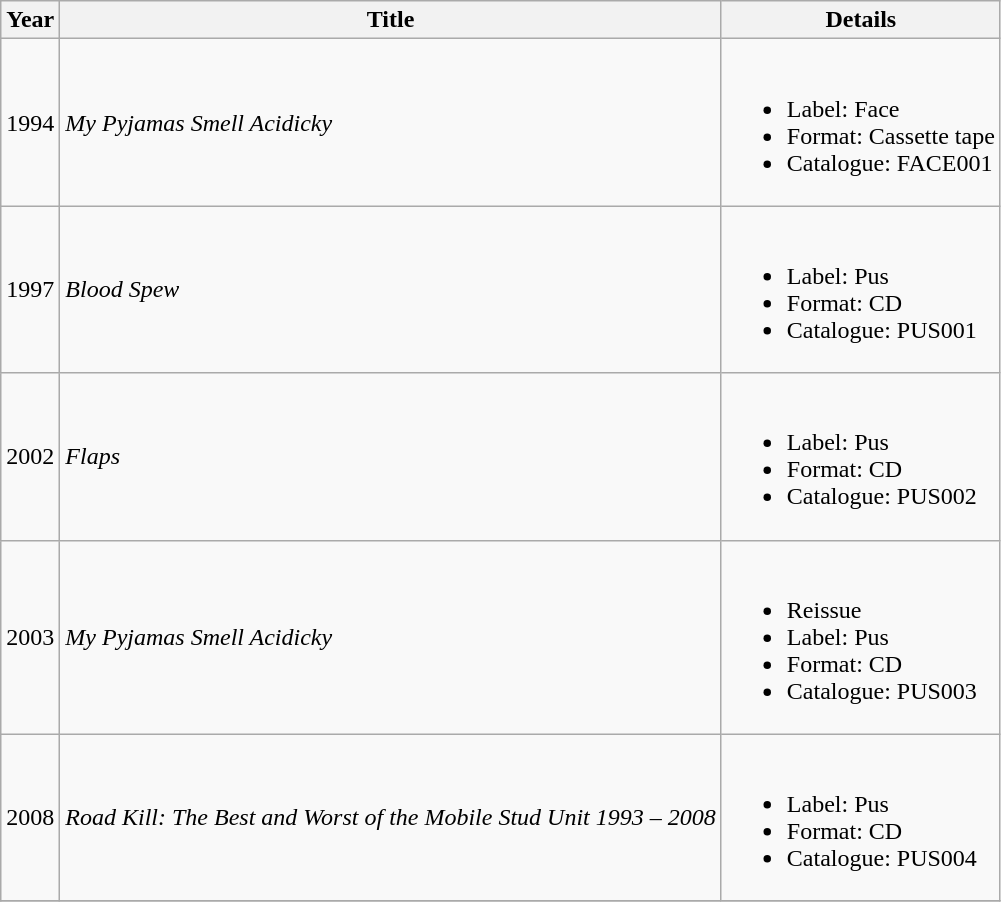<table class="wikitable plainrowheaders">
<tr>
<th>Year</th>
<th>Title</th>
<th>Details</th>
</tr>
<tr>
<td>1994</td>
<td><em>My Pyjamas Smell Acidicky</em></td>
<td><br><ul><li>Label: Face</li><li>Format: Cassette tape</li><li>Catalogue: FACE001</li></ul></td>
</tr>
<tr>
<td>1997</td>
<td><em>Blood Spew</em></td>
<td><br><ul><li>Label: Pus</li><li>Format: CD</li><li>Catalogue: PUS001</li></ul></td>
</tr>
<tr>
<td>2002</td>
<td><em>Flaps</em></td>
<td><br><ul><li>Label: Pus</li><li>Format: CD</li><li>Catalogue: PUS002</li></ul></td>
</tr>
<tr>
<td>2003</td>
<td><em>My Pyjamas Smell Acidicky</em></td>
<td><br><ul><li>Reissue</li><li>Label: Pus</li><li>Format: CD</li><li>Catalogue: PUS003</li></ul></td>
</tr>
<tr>
<td>2008</td>
<td><em>Road Kill: The Best and Worst of the Mobile Stud Unit 1993 – 2008</em></td>
<td><br><ul><li>Label: Pus</li><li>Format: CD</li><li>Catalogue: PUS004</li></ul></td>
</tr>
<tr>
</tr>
</table>
